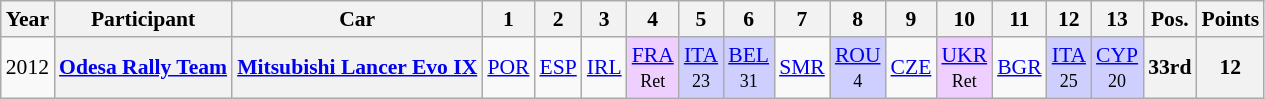<table class="wikitable" border="1" style="text-align:center; font-size:90%;">
<tr>
<th>Year</th>
<th>Participant</th>
<th>Car</th>
<th>1</th>
<th>2</th>
<th>3</th>
<th>4</th>
<th>5</th>
<th>6</th>
<th>7</th>
<th>8</th>
<th>9</th>
<th>10</th>
<th>11</th>
<th>12</th>
<th>13</th>
<th>Pos.</th>
<th>Points</th>
</tr>
<tr>
<td>2012</td>
<th><a href='#'>Odesa Rally Team</a></th>
<th><a href='#'>Mitsubishi Lancer Evo IX</a></th>
<td><a href='#'>POR</a></td>
<td><a href='#'>ESP</a></td>
<td><a href='#'>IRL</a></td>
<td style="background:#EFCFFF;"><a href='#'>FRA</a><br><small>Ret</small></td>
<td style="background:#CFCFFF;"><a href='#'>ITA</a><br><small>23</small></td>
<td style="background:#CFCFFF;"><a href='#'>BEL</a><br><small>31</small></td>
<td><a href='#'>SMR</a></td>
<td style="background:#CFCFFF;"><a href='#'>ROU</a><br><small>4</small></td>
<td><a href='#'>CZE</a></td>
<td style="background:#EFCFFF;"><a href='#'>UKR</a><br><small>Ret</small></td>
<td><a href='#'>BGR</a></td>
<td style="background:#CFCFFF;"><a href='#'>ITA</a><br><small>25</small></td>
<td style="background:#CFCFFF;"><a href='#'>CYP</a><br><small>20</small></td>
<th>33rd</th>
<th>12</th>
</tr>
</table>
